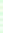<table style="font-size: 85%">
<tr>
<td style="background:#dfd;"></td>
</tr>
<tr>
<td style="background:#dfd;"></td>
</tr>
<tr>
<td style="background:#dfd;"></td>
</tr>
<tr>
<td style="background:#dfd;"></td>
</tr>
<tr>
<td style="background:#dfd;"></td>
</tr>
<tr>
<td style="background:#dfd;"></td>
</tr>
</table>
